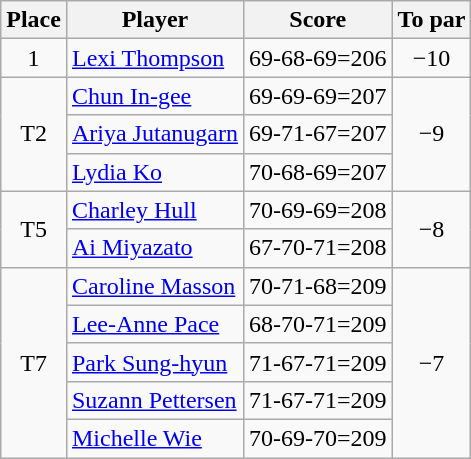<table class="wikitable">
<tr>
<th>Place</th>
<th>Player</th>
<th>Score</th>
<th>To par</th>
</tr>
<tr>
<td align=center>1</td>
<td> <a href='#'>Lexi Thompson</a></td>
<td>69-68-69=206</td>
<td align=center>−10</td>
</tr>
<tr>
<td rowspan=3 align=center>T2</td>
<td> <a href='#'>Chun In-gee</a></td>
<td>69-69-69=207</td>
<td rowspan=3 align=center>−9</td>
</tr>
<tr>
<td> <a href='#'>Ariya Jutanugarn</a></td>
<td>69-71-67=207</td>
</tr>
<tr>
<td> <a href='#'>Lydia Ko</a></td>
<td>70-68-69=207</td>
</tr>
<tr>
<td rowspan=2 align=center>T5</td>
<td> <a href='#'>Charley Hull</a></td>
<td>70-69-69=208</td>
<td rowspan=2 align=center>−8</td>
</tr>
<tr>
<td> <a href='#'>Ai Miyazato</a></td>
<td>67-70-71=208</td>
</tr>
<tr>
<td rowspan=5 align=center>T7</td>
<td> <a href='#'>Caroline Masson</a></td>
<td>70-71-68=209</td>
<td rowspan=5 align=center>−7</td>
</tr>
<tr>
<td> <a href='#'>Lee-Anne Pace</a></td>
<td>68-70-71=209</td>
</tr>
<tr>
<td> <a href='#'>Park Sung-hyun</a></td>
<td>71-67-71=209</td>
</tr>
<tr>
<td> <a href='#'>Suzann Pettersen</a></td>
<td>71-67-71=209</td>
</tr>
<tr>
<td> <a href='#'>Michelle Wie</a></td>
<td>70-69-70=209</td>
</tr>
</table>
